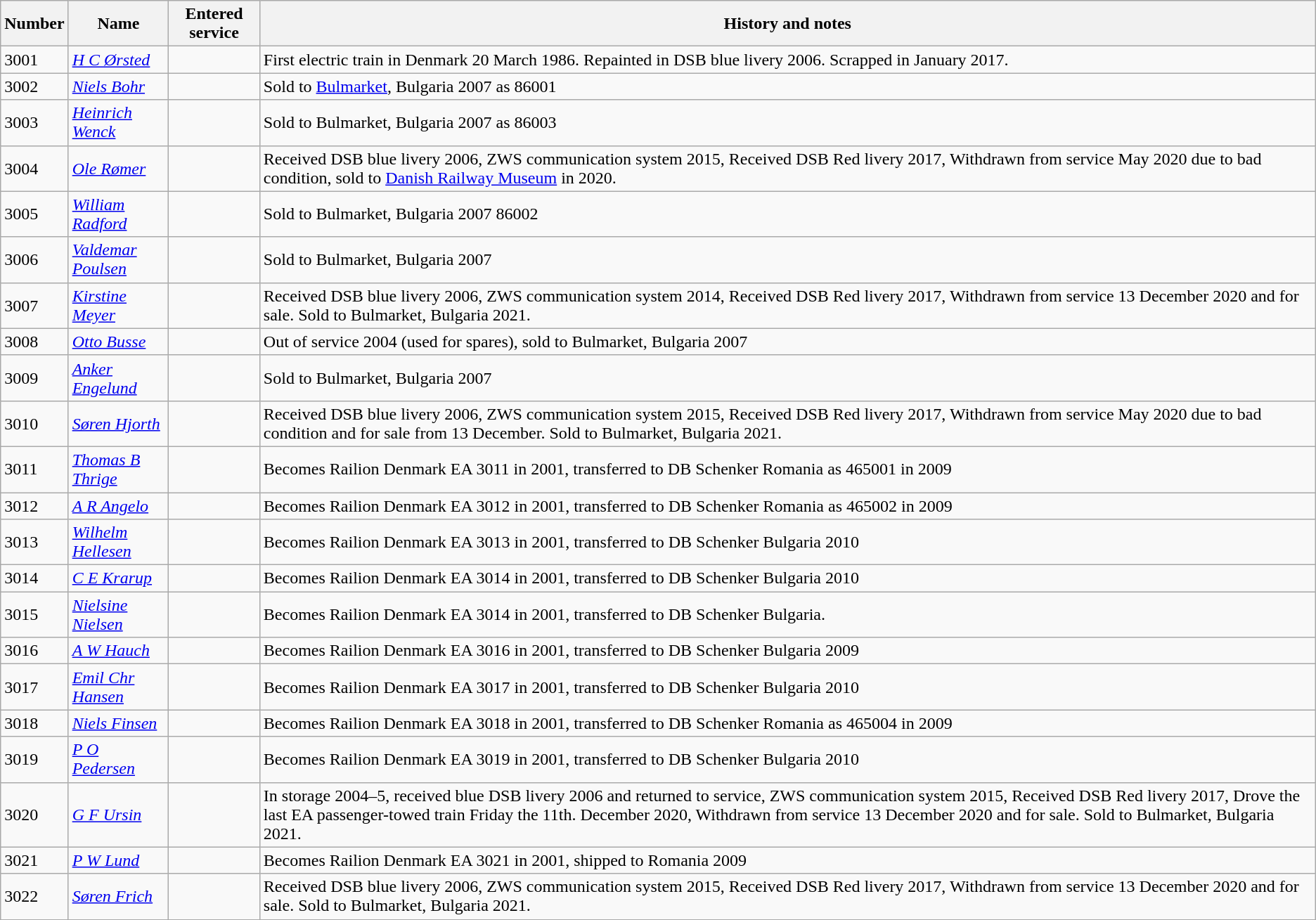<table class="wikitable sortable">
<tr>
<th>Number</th>
<th>Name</th>
<th>Entered service</th>
<th class="unsortable">History and notes</th>
</tr>
<tr>
<td>3001</td>
<td><em><a href='#'>H C Ørsted</a></em></td>
<td></td>
<td>First electric train in Denmark 20 March 1986. Repainted in DSB blue livery 2006. Scrapped in January 2017.</td>
</tr>
<tr>
<td>3002</td>
<td><em><a href='#'>Niels Bohr</a></em></td>
<td></td>
<td>Sold to <a href='#'>Bulmarket</a>, Bulgaria 2007 as 86001</td>
</tr>
<tr>
<td>3003</td>
<td><em><a href='#'>Heinrich Wenck</a></em></td>
<td></td>
<td>Sold to Bulmarket, Bulgaria 2007 as 86003</td>
</tr>
<tr>
<td>3004</td>
<td><em><a href='#'>Ole Rømer</a></em></td>
<td></td>
<td>Received DSB blue livery 2006, ZWS communication system 2015, Received DSB Red livery 2017, Withdrawn from service May 2020 due to bad condition, sold to <a href='#'>Danish Railway Museum</a> in 2020.</td>
</tr>
<tr>
<td>3005</td>
<td><em><a href='#'>William Radford</a></em></td>
<td></td>
<td>Sold to Bulmarket, Bulgaria 2007 86002</td>
</tr>
<tr>
<td>3006</td>
<td><em><a href='#'>Valdemar Poulsen</a></em></td>
<td></td>
<td>Sold to Bulmarket, Bulgaria 2007</td>
</tr>
<tr>
<td>3007</td>
<td><em><a href='#'>Kirstine Meyer</a></em></td>
<td></td>
<td>Received DSB blue livery 2006, ZWS communication system 2014, Received DSB Red livery 2017, Withdrawn from service 13 December 2020 and for sale. Sold to Bulmarket, Bulgaria 2021.</td>
</tr>
<tr>
<td>3008</td>
<td><em><a href='#'>Otto Busse</a></em></td>
<td></td>
<td>Out of service 2004 (used for spares), sold to Bulmarket, Bulgaria 2007</td>
</tr>
<tr>
<td>3009</td>
<td><em><a href='#'>Anker Engelund</a></em></td>
<td></td>
<td>Sold to Bulmarket, Bulgaria 2007</td>
</tr>
<tr>
<td>3010</td>
<td><em><a href='#'>Søren Hjorth</a></em></td>
<td></td>
<td>Received DSB blue livery 2006, ZWS communication system 2015, Received DSB Red livery 2017, Withdrawn from service May 2020 due to bad condition and for sale from 13 December. Sold to Bulmarket, Bulgaria 2021.</td>
</tr>
<tr>
<td>3011</td>
<td><em><a href='#'>Thomas B Thrige</a></em></td>
<td></td>
<td>Becomes Railion Denmark EA 3011 in 2001, transferred to DB Schenker Romania as 465001 in 2009</td>
</tr>
<tr>
<td>3012</td>
<td><em><a href='#'>A R Angelo</a></em></td>
<td></td>
<td>Becomes Railion Denmark EA 3012 in 2001, transferred to DB Schenker Romania as 465002 in 2009</td>
</tr>
<tr>
<td>3013</td>
<td><em><a href='#'>Wilhelm Hellesen</a></em></td>
<td></td>
<td>Becomes Railion Denmark EA 3013 in 2001, transferred to DB Schenker Bulgaria 2010</td>
</tr>
<tr>
<td>3014</td>
<td><em><a href='#'>C E Krarup</a></em></td>
<td></td>
<td>Becomes Railion Denmark EA 3014 in 2001, transferred to DB Schenker Bulgaria 2010</td>
</tr>
<tr>
<td>3015</td>
<td><em><a href='#'>Nielsine Nielsen</a></em></td>
<td></td>
<td>Becomes Railion Denmark EA 3014 in 2001, transferred to DB Schenker Bulgaria.</td>
</tr>
<tr>
<td>3016</td>
<td><em><a href='#'>A W Hauch</a></em></td>
<td></td>
<td>Becomes Railion Denmark EA 3016 in 2001, transferred to DB Schenker Bulgaria 2009</td>
</tr>
<tr>
<td>3017</td>
<td><em><a href='#'>Emil Chr Hansen</a></em></td>
<td></td>
<td>Becomes Railion Denmark EA 3017 in 2001, transferred to DB Schenker Bulgaria 2010</td>
</tr>
<tr>
<td>3018</td>
<td><em><a href='#'>Niels Finsen</a></em></td>
<td></td>
<td>Becomes Railion Denmark EA 3018 in 2001, transferred to DB Schenker Romania as 465004 in 2009</td>
</tr>
<tr>
<td>3019</td>
<td><em><a href='#'>P O Pedersen</a></em></td>
<td></td>
<td>Becomes Railion Denmark EA 3019 in 2001, transferred to DB Schenker Bulgaria 2010</td>
</tr>
<tr>
<td>3020</td>
<td><em><a href='#'>G F Ursin</a></em></td>
<td></td>
<td>In storage 2004–5, received blue DSB livery 2006 and returned to service, ZWS communication system 2015, Received DSB Red livery 2017, Drove the last EA passenger-towed train Friday the 11th. December 2020, Withdrawn from service 13 December 2020 and for sale. Sold to Bulmarket, Bulgaria 2021.</td>
</tr>
<tr>
<td>3021</td>
<td><em><a href='#'>P W Lund</a></em></td>
<td></td>
<td>Becomes Railion Denmark EA 3021 in 2001, shipped to Romania 2009</td>
</tr>
<tr>
<td>3022</td>
<td><em><a href='#'>Søren Frich</a></em></td>
<td></td>
<td>Received DSB blue livery 2006, ZWS communication system 2015, Received DSB Red livery 2017, Withdrawn from service 13 December 2020 and for sale. Sold to Bulmarket, Bulgaria 2021.</td>
</tr>
<tr>
</tr>
</table>
